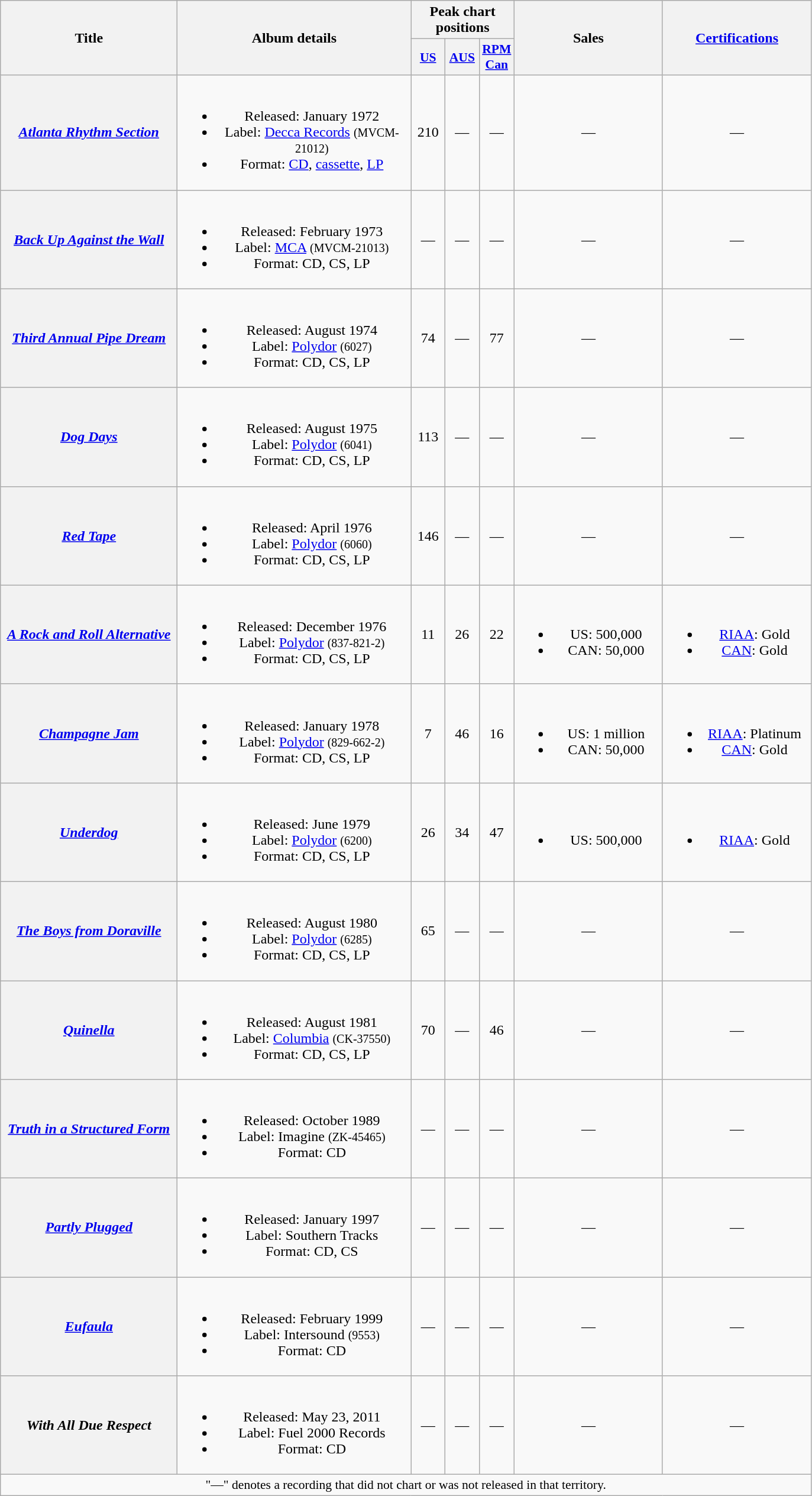<table class="wikitable plainrowheaders" style="text-align:center;" border="1">
<tr>
<th scope="col" rowspan="2" style="width:12em;">Title</th>
<th scope="col" rowspan="2" style="width:16em;">Album details</th>
<th scope="col" colspan="3">Peak chart positions</th>
<th scope="col" rowspan="2" style="width:10em;">Sales</th>
<th scope="col" rowspan="2" style="width:10em;"><a href='#'>Certifications</a></th>
</tr>
<tr>
<th scope="col" style="width:2.2em;font-size:90%;"><a href='#'>US</a><br></th>
<th scope="col" style="width:2.2em;font-size:90%;"><a href='#'>AUS</a><br></th>
<th scope="col" style="width:2.2em;font-size:90%;"><a href='#'>RPM Can</a></th>
</tr>
<tr>
<th scope="row"><em><a href='#'>Atlanta Rhythm Section</a></em></th>
<td><br><ul><li>Released: January 1972</li><li>Label: <a href='#'>Decca Records</a> <small>(MVCM-21012)</small></li><li>Format: <a href='#'>CD</a>, <a href='#'>cassette</a>, <a href='#'>LP</a></li></ul></td>
<td>210</td>
<td>—</td>
<td>—</td>
<td>—</td>
<td>—</td>
</tr>
<tr>
<th scope="row"><em><a href='#'>Back Up Against the Wall</a></em></th>
<td><br><ul><li>Released: February 1973</li><li>Label: <a href='#'>MCA</a> <small>(MVCM-21013)</small></li><li>Format: CD, CS, LP</li></ul></td>
<td>—</td>
<td>—</td>
<td>—</td>
<td>—</td>
<td>—</td>
</tr>
<tr>
<th scope="row"><em><a href='#'>Third Annual Pipe Dream</a></em></th>
<td><br><ul><li>Released: August 1974</li><li>Label: <a href='#'>Polydor</a> <small>(6027)</small></li><li>Format: CD, CS, LP</li></ul></td>
<td>74</td>
<td>—</td>
<td>77</td>
<td>—</td>
<td>—</td>
</tr>
<tr>
<th scope="row"><em><a href='#'>Dog Days</a></em></th>
<td><br><ul><li>Released: August 1975</li><li>Label: <a href='#'>Polydor</a> <small>(6041)</small></li><li>Format: CD, CS, LP</li></ul></td>
<td>113</td>
<td>—</td>
<td>—</td>
<td>—</td>
<td>—</td>
</tr>
<tr>
<th scope="row"><em><a href='#'>Red Tape</a></em></th>
<td><br><ul><li>Released: April 1976</li><li>Label: <a href='#'>Polydor</a> <small>(6060)</small></li><li>Format: CD, CS, LP</li></ul></td>
<td>146</td>
<td>—</td>
<td>—</td>
<td>—</td>
<td>—</td>
</tr>
<tr>
<th scope="row"><em><a href='#'>A Rock and Roll Alternative</a></em></th>
<td><br><ul><li>Released: December 1976</li><li>Label: <a href='#'>Polydor</a> <small>(837-821-2)</small></li><li>Format: CD, CS, LP</li></ul></td>
<td>11</td>
<td>26</td>
<td>22</td>
<td><br><ul><li>US: 500,000</li><li>CAN: 50,000</li></ul></td>
<td><br><ul><li><a href='#'>RIAA</a>: Gold</li><li><a href='#'>CAN</a>: Gold</li></ul></td>
</tr>
<tr>
<th scope="row"><em><a href='#'>Champagne Jam</a></em></th>
<td><br><ul><li>Released: January 1978</li><li>Label: <a href='#'>Polydor</a> <small>(829-662-2)</small></li><li>Format: CD, CS, LP</li></ul></td>
<td>7</td>
<td>46</td>
<td>16</td>
<td><br><ul><li>US: 1 million</li><li>CAN: 50,000</li></ul></td>
<td><br><ul><li><a href='#'>RIAA</a>: Platinum</li><li><a href='#'>CAN</a>: Gold</li></ul></td>
</tr>
<tr>
<th scope="row"><em><a href='#'>Underdog</a></em></th>
<td><br><ul><li>Released: June 1979</li><li>Label: <a href='#'>Polydor</a> <small>(6200)</small></li><li>Format: CD, CS, LP</li></ul></td>
<td>26</td>
<td>34</td>
<td>47</td>
<td><br><ul><li>US: 500,000</li></ul></td>
<td><br><ul><li><a href='#'>RIAA</a>: Gold</li></ul></td>
</tr>
<tr>
<th scope="row"><em><a href='#'>The Boys from Doraville</a></em></th>
<td><br><ul><li>Released: August 1980</li><li>Label: <a href='#'>Polydor</a> <small>(6285)</small></li><li>Format: CD, CS, LP</li></ul></td>
<td>65</td>
<td>—</td>
<td>—</td>
<td>—</td>
<td>—</td>
</tr>
<tr>
<th scope="row"><em><a href='#'>Quinella</a></em></th>
<td><br><ul><li>Released: August 1981</li><li>Label: <a href='#'>Columbia</a> <small>(CK-37550)</small></li><li>Format: CD, CS, LP</li></ul></td>
<td>70</td>
<td>—</td>
<td>46</td>
<td>—</td>
<td>—</td>
</tr>
<tr>
<th scope="row"><em><a href='#'>Truth in a Structured Form</a></em></th>
<td><br><ul><li>Released: October 1989</li><li>Label: Imagine <small>(ZK-45465)</small></li><li>Format: CD</li></ul></td>
<td>—</td>
<td>—</td>
<td>—</td>
<td>—</td>
<td>—</td>
</tr>
<tr>
<th scope="row"><em><a href='#'>Partly Plugged</a></em></th>
<td><br><ul><li>Released: January 1997</li><li>Label: Southern Tracks</li><li>Format: CD, CS</li></ul></td>
<td>—</td>
<td>—</td>
<td>—</td>
<td>—</td>
<td>—</td>
</tr>
<tr>
<th scope="row"><em><a href='#'>Eufaula</a></em></th>
<td><br><ul><li>Released: February 1999</li><li>Label: Intersound <small>(9553)</small></li><li>Format: CD</li></ul></td>
<td>—</td>
<td>—</td>
<td>—</td>
<td>—</td>
<td>—</td>
</tr>
<tr>
<th scope="row"><em>With All Due Respect</em></th>
<td><br><ul><li>Released: May 23, 2011</li><li>Label: Fuel 2000 Records</li><li>Format: CD</li></ul></td>
<td>—</td>
<td>—</td>
<td>—</td>
<td>—</td>
<td>—</td>
</tr>
<tr>
<td colspan="14" style="font-size:90%">"—" denotes a recording that did not chart or was not released in that territory.</td>
</tr>
</table>
